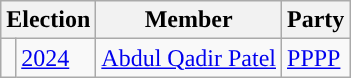<table class="wikitable">
<tr>
<th colspan="2">Election</th>
<th>Member</th>
<th>Party</th>
</tr>
<tr>
<td style="background-color: "></td>
<td><a href='#'>2024</a></td>
<td><a href='#'>Abdul Qadir Patel</a></td>
<td><a href='#'>PPPP</a></td>
</tr>
</table>
